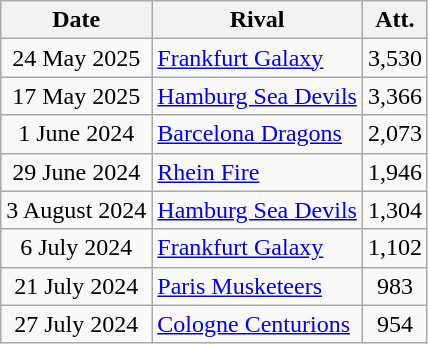<table class="wikitable sortable" style="text-align:center">
<tr>
<th>Date</th>
<th>Rival</th>
<th>Att.</th>
</tr>
<tr>
<td>24 May 2025</td>
<td align=left><a href='#'>Frankfurt Galaxy</a></td>
<td>3,530</td>
</tr>
<tr>
<td>17 May 2025</td>
<td align=left><a href='#'>Hamburg Sea Devils</a></td>
<td>3,366</td>
</tr>
<tr>
<td>1 June 2024</td>
<td align=left><a href='#'>Barcelona Dragons</a></td>
<td>2,073</td>
</tr>
<tr>
<td>29 June 2024</td>
<td align=left><a href='#'>Rhein Fire</a></td>
<td>1,946</td>
</tr>
<tr>
<td>3 August 2024</td>
<td align=left><a href='#'>Hamburg Sea Devils</a></td>
<td>1,304</td>
</tr>
<tr>
<td>6 July 2024</td>
<td align=left><a href='#'>Frankfurt Galaxy</a></td>
<td>1,102</td>
</tr>
<tr>
<td>21 July 2024</td>
<td align=left><a href='#'>Paris Musketeers</a></td>
<td>983</td>
</tr>
<tr>
<td>27 July 2024</td>
<td align=left><a href='#'>Cologne Centurions</a></td>
<td>954</td>
</tr>
</table>
